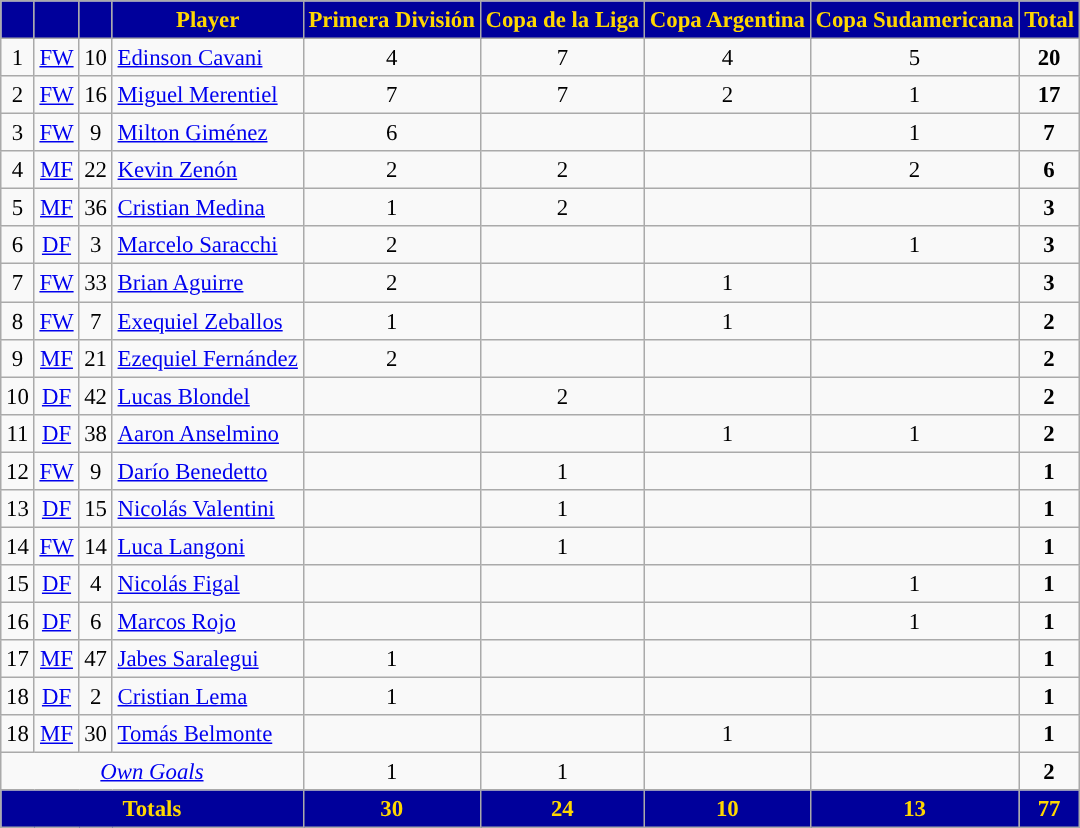<table class="wikitable sortable" style="font-size: 95%; text-align: center;">
<tr>
<th style="background:#00009B; color:gold; width=15"></th>
<th style="background:#00009B; color:gold; width=15"></th>
<th style="background:#00009B; color:gold; width=15"></th>
<th style="background:#00009B; color:gold; width=15 width=150">Player</th>
<th style="background:#00009B; color:gold; width=15 width=75">Primera División</th>
<th style="background:#00009B; color:gold; width=15 width=75">Copa de la Liga</th>
<th style="background:#00009B; color:gold; width=15 width=75">Copa Argentina</th>
<th style="background:#00009B; color:gold; width=15 width=75">Copa Sudamericana</th>
<th style="background:#00009B; color:gold; width=15 width=75">Total</th>
</tr>
<tr>
<td>1</td>
<td><a href='#'>FW</a></td>
<td>10</td>
<td align=left> <a href='#'>Edinson Cavani</a></td>
<td>4</td>
<td>7</td>
<td>4</td>
<td>5</td>
<td><strong>20</strong></td>
</tr>
<tr>
<td>2</td>
<td><a href='#'>FW</a></td>
<td>16</td>
<td align=left> <a href='#'>Miguel Merentiel</a></td>
<td>7</td>
<td>7</td>
<td>2</td>
<td>1</td>
<td><strong>17</strong></td>
</tr>
<tr>
<td>3</td>
<td><a href='#'>FW</a></td>
<td>9</td>
<td align=left> <a href='#'>Milton Giménez</a></td>
<td>6</td>
<td></td>
<td></td>
<td>1</td>
<td><strong>7</strong></td>
</tr>
<tr>
<td>4</td>
<td><a href='#'>MF</a></td>
<td>22</td>
<td align=left> <a href='#'>Kevin Zenón</a></td>
<td>2</td>
<td>2</td>
<td></td>
<td>2</td>
<td><strong>6</strong></td>
</tr>
<tr>
<td>5</td>
<td><a href='#'>MF</a></td>
<td>36</td>
<td align=left> <a href='#'>Cristian Medina</a></td>
<td>1</td>
<td>2</td>
<td></td>
<td></td>
<td><strong>3</strong></td>
</tr>
<tr>
<td>6</td>
<td><a href='#'>DF</a></td>
<td>3</td>
<td align=left> <a href='#'>Marcelo Saracchi</a></td>
<td>2</td>
<td></td>
<td></td>
<td>1</td>
<td><strong>3</strong></td>
</tr>
<tr>
<td>7</td>
<td><a href='#'>FW</a></td>
<td>33</td>
<td align=left> <a href='#'>Brian Aguirre</a></td>
<td>2</td>
<td></td>
<td>1</td>
<td></td>
<td><strong>3</strong></td>
</tr>
<tr>
<td>8</td>
<td><a href='#'>FW</a></td>
<td>7</td>
<td align=left> <a href='#'>Exequiel Zeballos</a></td>
<td>1</td>
<td></td>
<td>1</td>
<td></td>
<td><strong>2</strong></td>
</tr>
<tr>
<td>9</td>
<td><a href='#'>MF</a></td>
<td>21</td>
<td align=left> <a href='#'>Ezequiel Fernández</a></td>
<td>2</td>
<td></td>
<td></td>
<td></td>
<td><strong>2</strong></td>
</tr>
<tr>
<td>10</td>
<td><a href='#'>DF</a></td>
<td>42</td>
<td align=left> <a href='#'>Lucas Blondel</a></td>
<td></td>
<td>2</td>
<td></td>
<td></td>
<td><strong>2</strong></td>
</tr>
<tr>
<td>11</td>
<td><a href='#'>DF</a></td>
<td>38</td>
<td align=left> <a href='#'>Aaron Anselmino</a></td>
<td></td>
<td></td>
<td>1</td>
<td>1</td>
<td><strong>2</strong></td>
</tr>
<tr>
<td>12</td>
<td><a href='#'>FW</a></td>
<td>9</td>
<td align=left> <a href='#'>Darío Benedetto</a></td>
<td></td>
<td>1</td>
<td></td>
<td></td>
<td><strong>1</strong></td>
</tr>
<tr>
<td>13</td>
<td><a href='#'>DF</a></td>
<td>15</td>
<td align=left> <a href='#'>Nicolás Valentini</a></td>
<td></td>
<td>1</td>
<td></td>
<td></td>
<td><strong>1</strong></td>
</tr>
<tr>
<td>14</td>
<td><a href='#'>FW</a></td>
<td>14</td>
<td align=left> <a href='#'>Luca Langoni</a></td>
<td></td>
<td>1</td>
<td></td>
<td></td>
<td><strong>1</strong></td>
</tr>
<tr>
<td>15</td>
<td><a href='#'>DF</a></td>
<td>4</td>
<td align=left> <a href='#'>Nicolás Figal</a></td>
<td></td>
<td></td>
<td></td>
<td>1</td>
<td><strong>1</strong></td>
</tr>
<tr>
<td>16</td>
<td><a href='#'>DF</a></td>
<td>6</td>
<td align=left> <a href='#'>Marcos Rojo</a></td>
<td></td>
<td></td>
<td></td>
<td>1</td>
<td><strong>1</strong></td>
</tr>
<tr>
<td>17</td>
<td><a href='#'>MF</a></td>
<td>47</td>
<td align=left> <a href='#'>Jabes Saralegui</a></td>
<td>1</td>
<td></td>
<td></td>
<td></td>
<td><strong>1</strong></td>
</tr>
<tr>
<td>18</td>
<td><a href='#'>DF</a></td>
<td>2</td>
<td align=left> <a href='#'>Cristian Lema</a></td>
<td>1</td>
<td></td>
<td></td>
<td></td>
<td><strong>1</strong></td>
</tr>
<tr>
<td>18</td>
<td><a href='#'>MF</a></td>
<td>30</td>
<td align=left> <a href='#'>Tomás Belmonte</a></td>
<td></td>
<td></td>
<td>1</td>
<td></td>
<td><strong>1</strong></td>
</tr>
<tr>
<td colspan=4><em><a href='#'>Own Goals</a></em></td>
<td>1</td>
<td>1</td>
<td></td>
<td></td>
<td><strong>2</strong></td>
</tr>
<tr align=center>
<th style="background:#00009B; color:gold"; colspan=4><strong>Totals</strong></th>
<th style="background:#00009B; color:gold";><strong>30</strong></th>
<th style="background:#00009B; color:gold";><strong>24</strong></th>
<th style="background:#00009B; color:gold";><strong>10</strong></th>
<th style="background:#00009B; color:gold";><strong>13</strong></th>
<th style="background:#00009B; color:gold";><strong>77</strong></th>
</tr>
</table>
